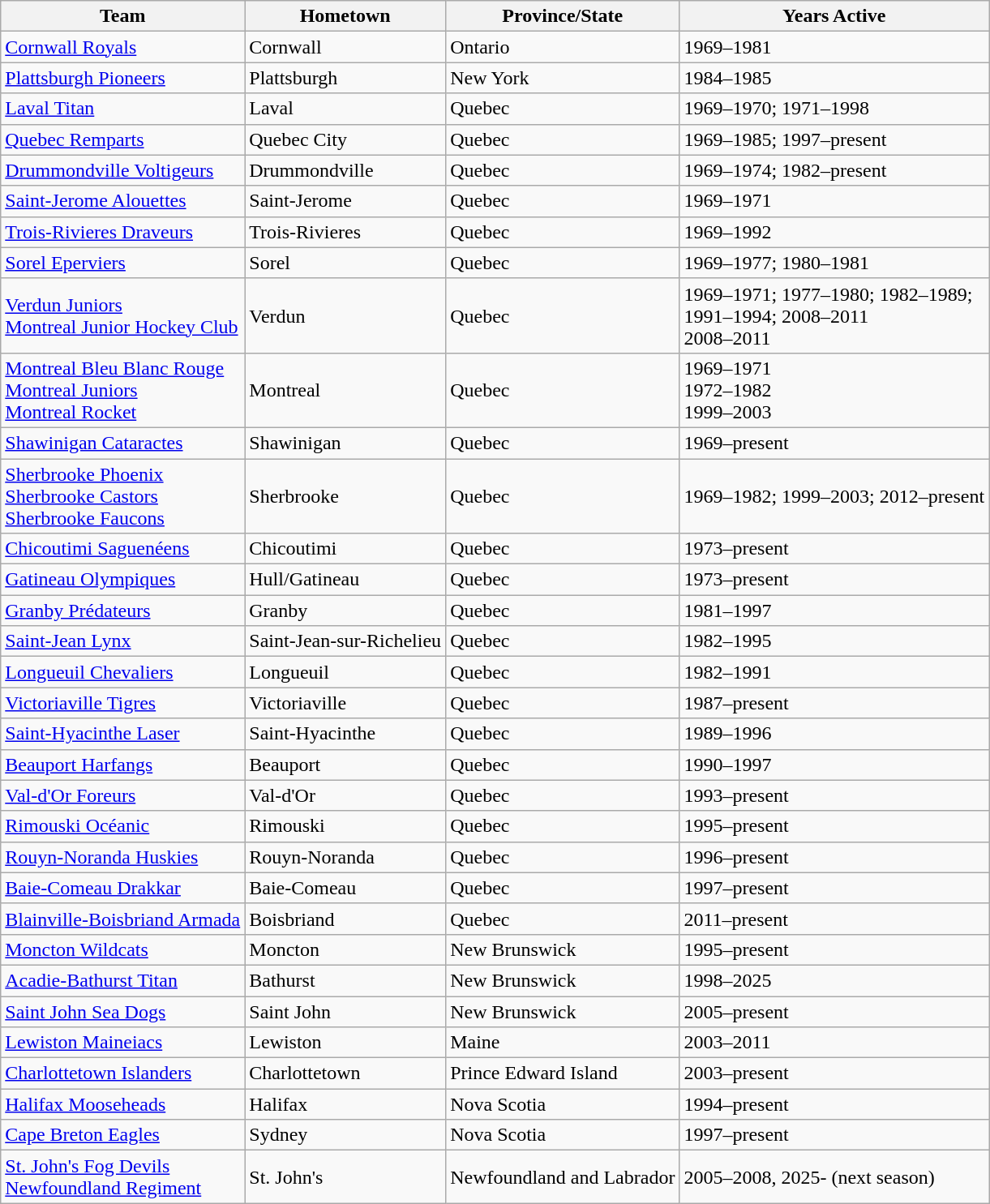<table class="wikitable sortable">
<tr>
<th>Team</th>
<th>Hometown</th>
<th>Province/State</th>
<th>Years Active</th>
</tr>
<tr>
<td><a href='#'>Cornwall Royals</a></td>
<td>Cornwall</td>
<td>Ontario</td>
<td>1969–1981</td>
</tr>
<tr>
<td><a href='#'>Plattsburgh Pioneers</a></td>
<td>Plattsburgh</td>
<td>New York</td>
<td>1984–1985</td>
</tr>
<tr>
<td><a href='#'>Laval Titan</a></td>
<td>Laval</td>
<td>Quebec</td>
<td>1969–1970; 1971–1998</td>
</tr>
<tr>
<td><a href='#'>Quebec Remparts</a></td>
<td>Quebec City</td>
<td>Quebec</td>
<td>1969–1985; 1997–present</td>
</tr>
<tr>
<td><a href='#'>Drummondville Voltigeurs</a></td>
<td>Drummondville</td>
<td>Quebec</td>
<td>1969–1974; 1982–present</td>
</tr>
<tr>
<td><a href='#'>Saint-Jerome Alouettes</a></td>
<td>Saint-Jerome</td>
<td>Quebec</td>
<td>1969–1971</td>
</tr>
<tr>
<td><a href='#'>Trois-Rivieres Draveurs</a></td>
<td>Trois-Rivieres</td>
<td>Quebec</td>
<td>1969–1992</td>
</tr>
<tr>
<td><a href='#'>Sorel Eperviers</a></td>
<td>Sorel</td>
<td>Quebec</td>
<td>1969–1977; 1980–1981</td>
</tr>
<tr>
<td><a href='#'>Verdun Juniors</a><br><a href='#'>Montreal Junior Hockey Club</a></td>
<td>Verdun</td>
<td>Quebec</td>
<td>1969–1971; 1977–1980; 1982–1989;<br>1991–1994; 2008–2011<br>2008–2011</td>
</tr>
<tr>
<td><a href='#'>Montreal Bleu Blanc Rouge</a><br><a href='#'>Montreal Juniors</a><br><a href='#'>Montreal Rocket</a></td>
<td>Montreal</td>
<td>Quebec</td>
<td>1969–1971<br>1972–1982<br>1999–2003</td>
</tr>
<tr>
<td><a href='#'>Shawinigan Cataractes</a></td>
<td>Shawinigan</td>
<td>Quebec</td>
<td>1969–present</td>
</tr>
<tr>
<td><a href='#'>Sherbrooke Phoenix</a><br><a href='#'>Sherbrooke Castors</a><br><a href='#'>Sherbrooke Faucons</a></td>
<td>Sherbrooke</td>
<td>Quebec</td>
<td>1969–1982; 1999–2003; 2012–present</td>
</tr>
<tr>
<td><a href='#'>Chicoutimi Saguenéens</a></td>
<td>Chicoutimi</td>
<td>Quebec</td>
<td>1973–present</td>
</tr>
<tr>
<td><a href='#'>Gatineau Olympiques</a></td>
<td>Hull/Gatineau</td>
<td>Quebec</td>
<td>1973–present</td>
</tr>
<tr>
<td><a href='#'>Granby Prédateurs</a></td>
<td>Granby</td>
<td>Quebec</td>
<td>1981–1997</td>
</tr>
<tr>
<td><a href='#'>Saint-Jean Lynx</a></td>
<td>Saint-Jean-sur-Richelieu</td>
<td>Quebec</td>
<td>1982–1995</td>
</tr>
<tr>
<td><a href='#'>Longueuil Chevaliers</a></td>
<td>Longueuil</td>
<td>Quebec</td>
<td>1982–1991</td>
</tr>
<tr>
<td><a href='#'>Victoriaville Tigres</a></td>
<td>Victoriaville</td>
<td>Quebec</td>
<td>1987–present</td>
</tr>
<tr>
<td><a href='#'>Saint-Hyacinthe Laser</a></td>
<td>Saint-Hyacinthe</td>
<td>Quebec</td>
<td>1989–1996</td>
</tr>
<tr>
<td><a href='#'>Beauport Harfangs</a></td>
<td>Beauport</td>
<td>Quebec</td>
<td>1990–1997</td>
</tr>
<tr>
<td><a href='#'>Val-d'Or Foreurs</a></td>
<td>Val-d'Or</td>
<td>Quebec</td>
<td>1993–present</td>
</tr>
<tr>
<td><a href='#'>Rimouski Océanic</a></td>
<td>Rimouski</td>
<td>Quebec</td>
<td>1995–present</td>
</tr>
<tr>
<td><a href='#'>Rouyn-Noranda Huskies</a></td>
<td>Rouyn-Noranda</td>
<td>Quebec</td>
<td>1996–present</td>
</tr>
<tr>
<td><a href='#'>Baie-Comeau Drakkar</a></td>
<td>Baie-Comeau</td>
<td>Quebec</td>
<td>1997–present</td>
</tr>
<tr>
<td><a href='#'>Blainville-Boisbriand Armada</a></td>
<td>Boisbriand</td>
<td>Quebec</td>
<td>2011–present</td>
</tr>
<tr>
<td><a href='#'>Moncton Wildcats</a></td>
<td>Moncton</td>
<td>New Brunswick</td>
<td>1995–present</td>
</tr>
<tr>
<td><a href='#'>Acadie-Bathurst Titan</a></td>
<td>Bathurst</td>
<td>New Brunswick</td>
<td>1998–2025</td>
</tr>
<tr>
<td><a href='#'>Saint John Sea Dogs</a></td>
<td>Saint John</td>
<td>New Brunswick</td>
<td>2005–present</td>
</tr>
<tr>
<td><a href='#'>Lewiston Maineiacs</a></td>
<td>Lewiston</td>
<td>Maine</td>
<td>2003–2011</td>
</tr>
<tr>
<td><a href='#'>Charlottetown Islanders</a></td>
<td>Charlottetown</td>
<td>Prince Edward Island</td>
<td>2003–present</td>
</tr>
<tr>
<td><a href='#'>Halifax Mooseheads</a></td>
<td>Halifax</td>
<td>Nova Scotia</td>
<td>1994–present</td>
</tr>
<tr>
<td><a href='#'>Cape Breton Eagles</a></td>
<td>Sydney</td>
<td>Nova Scotia</td>
<td>1997–present</td>
</tr>
<tr>
<td><a href='#'>St. John's Fog Devils</a><br><a href='#'>Newfoundland Regiment</a></td>
<td>St. John's</td>
<td>Newfoundland and Labrador</td>
<td>2005–2008, 2025- (next season)</td>
</tr>
</table>
